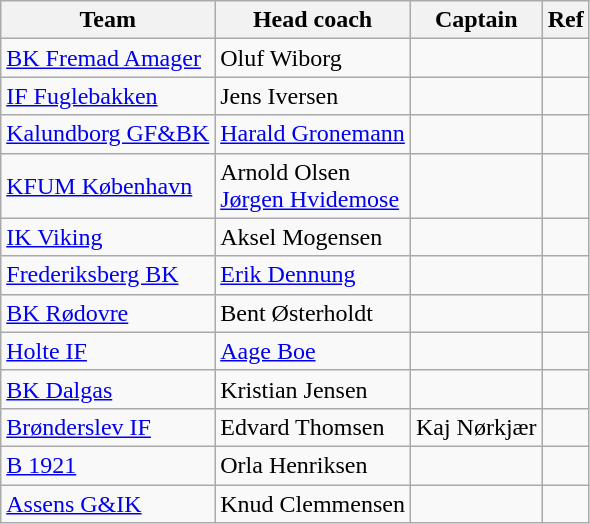<table class="wikitable sortable">
<tr>
<th>Team</th>
<th>Head coach</th>
<th>Captain</th>
<th>Ref</th>
</tr>
<tr>
<td><a href='#'>BK Fremad Amager</a></td>
<td> Oluf Wiborg</td>
<td></td>
<td></td>
</tr>
<tr>
<td><a href='#'>IF Fuglebakken</a></td>
<td> Jens Iversen</td>
<td></td>
<td></td>
</tr>
<tr>
<td><a href='#'>Kalundborg GF&BK</a></td>
<td> <a href='#'>Harald Gronemann</a></td>
<td></td>
<td></td>
</tr>
<tr>
<td><a href='#'>KFUM København</a></td>
<td> Arnold Olsen<br> <a href='#'>Jørgen Hvidemose</a></td>
<td></td>
<td><br></td>
</tr>
<tr>
<td><a href='#'>IK Viking</a></td>
<td> Aksel Mogensen</td>
<td></td>
<td></td>
</tr>
<tr>
<td><a href='#'>Frederiksberg BK</a></td>
<td> <a href='#'>Erik Dennung</a></td>
<td></td>
<td></td>
</tr>
<tr>
<td><a href='#'>BK Rødovre</a></td>
<td> Bent Østerholdt</td>
<td></td>
<td></td>
</tr>
<tr>
<td><a href='#'>Holte IF</a></td>
<td> <a href='#'>Aage Boe</a></td>
<td></td>
<td></td>
</tr>
<tr>
<td><a href='#'>BK Dalgas</a></td>
<td> Kristian Jensen</td>
<td></td>
<td></td>
</tr>
<tr>
<td><a href='#'>Brønderslev IF</a></td>
<td> Edvard Thomsen</td>
<td> Kaj Nørkjær</td>
<td></td>
</tr>
<tr>
<td><a href='#'>B 1921</a></td>
<td> Orla Henriksen</td>
<td></td>
<td></td>
</tr>
<tr>
<td><a href='#'>Assens G&IK</a></td>
<td> Knud Clemmensen</td>
<td></td>
<td></td>
</tr>
</table>
